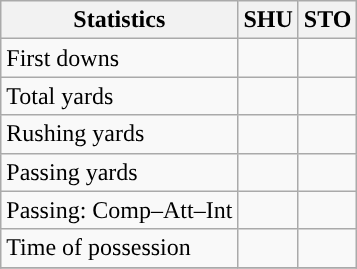<table class="wikitable" style="float: left;">
<tr>
<th>Statistics</th>
<th>SHU</th>
<th>STO</th>
</tr>
<tr>
<td>First downs</td>
<td></td>
<td></td>
</tr>
<tr>
<td>Total yards</td>
<td></td>
<td></td>
</tr>
<tr>
<td>Rushing yards</td>
<td></td>
<td></td>
</tr>
<tr>
<td>Passing yards</td>
<td></td>
<td></td>
</tr>
<tr>
<td>Passing: Comp–Att–Int</td>
<td></td>
<td></td>
</tr>
<tr>
<td>Time of possession</td>
<td></td>
<td></td>
</tr>
<tr>
</tr>
</table>
